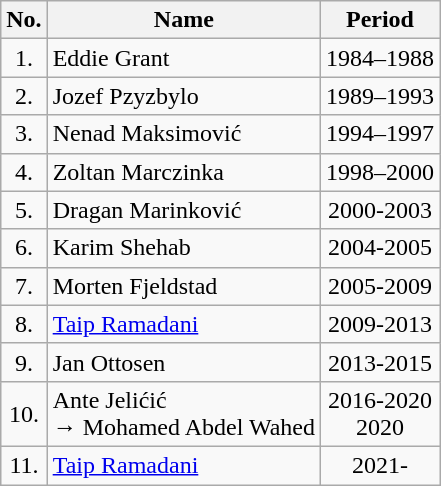<table class="wikitable" style="text-align:center;">
<tr>
<th>No.</th>
<th>Name</th>
<th>Period</th>
</tr>
<tr>
<td>1.</td>
<td align="left"> Eddie Grant</td>
<td>1984–1988</td>
</tr>
<tr>
<td>2.</td>
<td align="left"> Jozef Pzyzbylo</td>
<td>1989–1993</td>
</tr>
<tr>
<td>3.</td>
<td align="left"> Nenad Maksimović</td>
<td>1994–1997</td>
</tr>
<tr>
<td>4.</td>
<td align="left"> Zoltan Marczinka</td>
<td>1998–2000</td>
</tr>
<tr>
<td>5.</td>
<td align="left"> Dragan Marinković</td>
<td>2000-2003</td>
</tr>
<tr>
<td>6.</td>
<td align="left"> Karim Shehab</td>
<td>2004-2005</td>
</tr>
<tr>
<td>7.</td>
<td align="left"> Morten Fjeldstad</td>
<td>2005-2009</td>
</tr>
<tr>
<td>8.</td>
<td align="left"> <a href='#'>Taip Ramadani</a></td>
<td>2009-2013</td>
</tr>
<tr>
<td>9.</td>
<td align="left"> Jan Ottosen</td>
<td>2013-2015</td>
</tr>
<tr>
<td>10.</td>
<td align="left"> Ante Jelićić <br>→  Mohamed Abdel Wahed</td>
<td>2016-2020<br>2020</td>
</tr>
<tr>
<td>11.</td>
<td align="left"> <a href='#'>Taip Ramadani</a></td>
<td>2021-</td>
</tr>
</table>
